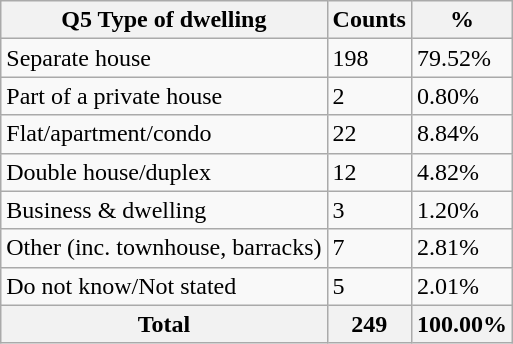<table class="wikitable sortable">
<tr>
<th>Q5 Type of dwelling</th>
<th>Counts</th>
<th>%</th>
</tr>
<tr>
<td>Separate house</td>
<td>198</td>
<td>79.52%</td>
</tr>
<tr>
<td>Part of a private house</td>
<td>2</td>
<td>0.80%</td>
</tr>
<tr>
<td>Flat/apartment/condo</td>
<td>22</td>
<td>8.84%</td>
</tr>
<tr>
<td>Double house/duplex</td>
<td>12</td>
<td>4.82%</td>
</tr>
<tr>
<td>Business & dwelling</td>
<td>3</td>
<td>1.20%</td>
</tr>
<tr>
<td>Other (inc. townhouse, barracks)</td>
<td>7</td>
<td>2.81%</td>
</tr>
<tr>
<td>Do not know/Not stated</td>
<td>5</td>
<td>2.01%</td>
</tr>
<tr>
<th>Total</th>
<th>249</th>
<th>100.00%</th>
</tr>
</table>
